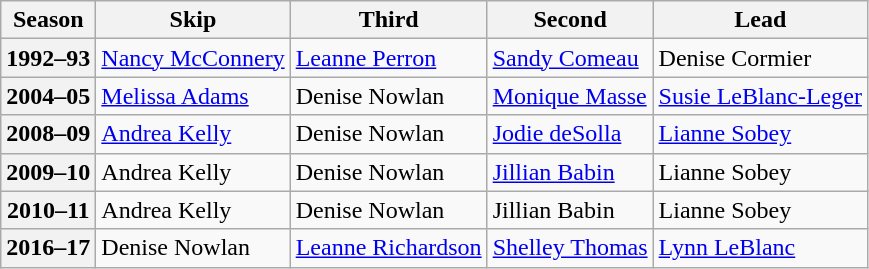<table class="wikitable">
<tr>
<th scope="col">Season</th>
<th scope="col">Skip</th>
<th scope="col">Third</th>
<th scope="col">Second</th>
<th scope="col">Lead</th>
</tr>
<tr>
<th scope="row">1992–93</th>
<td><a href='#'>Nancy McConnery</a></td>
<td><a href='#'>Leanne Perron</a></td>
<td><a href='#'>Sandy Comeau</a></td>
<td>Denise Cormier</td>
</tr>
<tr>
<th scope="row">2004–05</th>
<td><a href='#'>Melissa Adams</a></td>
<td>Denise Nowlan</td>
<td><a href='#'>Monique Masse</a></td>
<td><a href='#'>Susie LeBlanc-Leger</a></td>
</tr>
<tr>
<th scope="row">2008–09</th>
<td><a href='#'>Andrea Kelly</a></td>
<td>Denise Nowlan</td>
<td><a href='#'>Jodie deSolla</a></td>
<td><a href='#'>Lianne Sobey</a></td>
</tr>
<tr>
<th scope="row">2009–10</th>
<td>Andrea Kelly</td>
<td>Denise Nowlan</td>
<td><a href='#'>Jillian Babin</a></td>
<td>Lianne Sobey</td>
</tr>
<tr>
<th scope="row">2010–11</th>
<td>Andrea Kelly</td>
<td>Denise Nowlan</td>
<td>Jillian Babin</td>
<td>Lianne Sobey</td>
</tr>
<tr>
<th scope="row">2016–17</th>
<td>Denise Nowlan</td>
<td><a href='#'>Leanne Richardson</a></td>
<td><a href='#'>Shelley Thomas</a></td>
<td><a href='#'>Lynn LeBlanc</a></td>
</tr>
</table>
